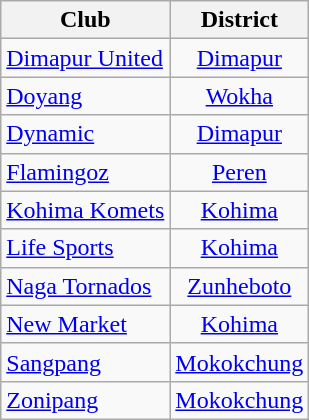<table class="wikitable" style="text-align:center;">
<tr>
<th>Club</th>
<th>District</th>
</tr>
<tr>
<td style="text-align:left;"><a href='#'>Dimapur United</a></td>
<td><a href='#'>Dimapur</a></td>
</tr>
<tr>
<td style="text-align:left;"><a href='#'>Doyang</a></td>
<td><a href='#'>Wokha</a></td>
</tr>
<tr>
<td style="text-align:left;"><a href='#'>Dynamic</a></td>
<td><a href='#'>Dimapur</a></td>
</tr>
<tr>
<td style="text-align:left;"><a href='#'>Flamingoz</a></td>
<td><a href='#'>Peren</a></td>
</tr>
<tr>
<td style="text-align:left;"><a href='#'>Kohima Komets</a></td>
<td><a href='#'>Kohima</a></td>
</tr>
<tr>
<td style="text-align:left;"><a href='#'>Life Sports</a></td>
<td><a href='#'>Kohima</a></td>
</tr>
<tr>
<td style="text-align:left;"><a href='#'>Naga Tornados</a></td>
<td><a href='#'>Zunheboto</a></td>
</tr>
<tr>
<td style="text-align:left;"><a href='#'>New Market</a></td>
<td><a href='#'>Kohima</a></td>
</tr>
<tr>
<td style="text-align:left;"><a href='#'>Sangpang</a></td>
<td><a href='#'>Mokokchung</a></td>
</tr>
<tr>
<td style="text-align:left;"><a href='#'>Zonipang</a></td>
<td><a href='#'>Mokokchung</a></td>
</tr>
</table>
